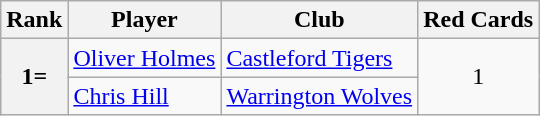<table class="wikitable sortable" style="text-align:center">
<tr>
<th>Rank</th>
<th>Player</th>
<th>Club</th>
<th> Red Cards</th>
</tr>
<tr>
<th rowspan=2>1=</th>
<td align="left"> <a href='#'>Oliver Holmes</a></td>
<td align="left"> <a href='#'>Castleford Tigers</a></td>
<td rowspan=2>1</td>
</tr>
<tr>
<td align="left"> <a href='#'>Chris Hill</a></td>
<td align="left"> <a href='#'>Warrington Wolves</a></td>
</tr>
</table>
